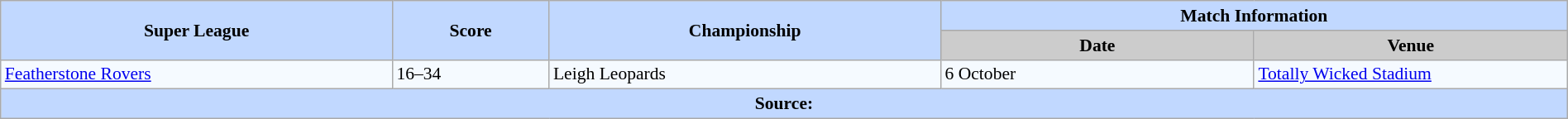<table class="wikitable defaultcenter col1right col3left" style="font-size:90%; background-color:#F5FAFF" width=100%>
<tr>
<th scope="col" rowspan=2 style="background-color:#C1D8FF" width=25%>Super League</th>
<th scope="col" rowspan=2 style="background-color:#C1D8FF" width=10%>Score</th>
<th scope="col" rowspan=2 style="background-color:#C1D8FF" width=25%>Championship</th>
<th colspan=2 style="background-color:#C1D8FF">Match Information</th>
</tr>
<tr>
<th scope="col" style="background-color:#CCCCCC" width=20%>Date</th>
<th scope="col" style="background-color:#CCCCCC" width=20%>Venue</th>
</tr>
<tr>
<td><a href='#'>Featherstone Rovers</a> </td>
<td>16–34</td>
<td> Leigh Leopards</td>
<td>6 October</td>
<td><a href='#'>Totally Wicked Stadium</a></td>
</tr>
<tr>
<th colspan=5 style="background-color:#c1d8ff;">Source:</th>
</tr>
</table>
